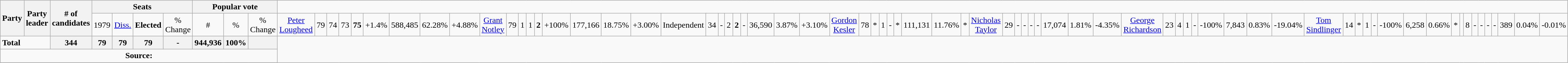<table class="wikitable">
<tr>
<th rowspan=2 colspan=2>Party</th>
<th rowspan=2>Party leader</th>
<th rowspan=2># of<br>candidates</th>
<th colspan=4>Seats</th>
<th colspan=3>Popular vote</th>
</tr>
<tr>
<td align="center">1979</td>
<td align="center"><a href='#'><span>Diss.</span></a></td>
<td align="center"><strong>Elected</strong></td>
<td align="center">% Change</td>
<td align="center">#</td>
<td align="center">%</td>
<td align="center">% Change<br></td>
<td align="center"><a href='#'>Peter Lougheed</a></td>
<td align="right">79</td>
<td align="right">74</td>
<td align="right">73</td>
<td align="right"><strong>75</strong></td>
<td align="right">+1.4%</td>
<td align="right">588,485</td>
<td align="right">62.28%</td>
<td align="right">+4.88%<br></td>
<td align="center"><a href='#'>Grant Notley</a></td>
<td align="right">79</td>
<td align="right">1</td>
<td align="right">1</td>
<td align="right"><strong>2</strong></td>
<td align="right">+100%</td>
<td align="right">177,166</td>
<td align="right">18.75%</td>
<td align="right">+3.00%<br></td>
<td colspan=2>Independent</td>
<td align="right">34</td>
<td align="right">-</td>
<td align="right">2</td>
<td align="right"><strong>2</strong></td>
<td align="right">-</td>
<td align="right">36,590</td>
<td align="right">3.87%</td>
<td align="right">+3.10%<br></td>
<td align="center"><a href='#'>Gordon Kesler</a></td>
<td align="right">78</td>
<td align="right">*</td>
<td align="right">1</td>
<td align="right">-</td>
<td align="right">*</td>
<td align="right">111,131</td>
<td align="right">11.76%</td>
<td align="right">*<br></td>
<td align="center"><a href='#'>Nicholas Taylor</a></td>
<td align="right">29</td>
<td align="right">-</td>
<td align="right">-</td>
<td align="right">-</td>
<td align="right">-</td>
<td align="right">17,074</td>
<td align="right">1.81%</td>
<td align="right">-4.35%<br></td>
<td align="center"><a href='#'>George Richardson</a></td>
<td align="right">23</td>
<td align="right">4</td>
<td align="right">1</td>
<td align="right">-</td>
<td align="right">-100%</td>
<td align="right">7,843</td>
<td align="right">0.83%</td>
<td align="right">-19.04%<br></td>
<td align="center"><a href='#'>Tom Sindlinger</a></td>
<td align="right">14</td>
<td align="right">*</td>
<td align="right">1</td>
<td align="right">-</td>
<td align="right">-100%</td>
<td align="right">6,258</td>
<td align="right">0.66%</td>
<td align="right">*<br></td>
<td align="center"></td>
<td align="right">8</td>
<td align="right">-</td>
<td align="right">-</td>
<td align="right">-</td>
<td align="right">-</td>
<td align="right">389</td>
<td align="right">0.04%</td>
<td align="right">-0.01%</td>
</tr>
<tr>
<td colspan=3><strong>Total</strong></td>
<th align="right">344</th>
<th align="right">79</th>
<th align="right">79</th>
<th align="right">79</th>
<th align="right">-</th>
<th align="right">944,936</th>
<th align="right">100%</th>
<th> </th>
</tr>
<tr>
<td align="center" colspan=11><strong>Source:</strong> </td>
</tr>
<tr>
</tr>
</table>
